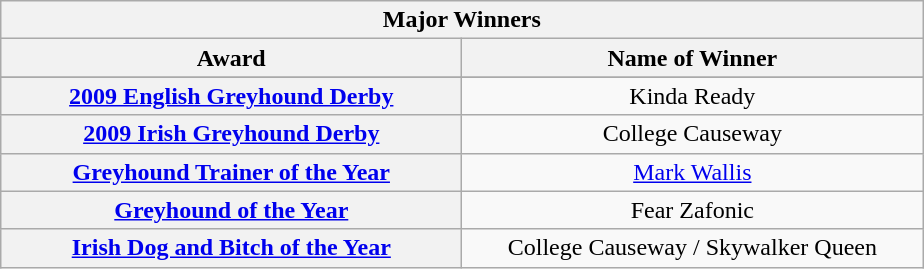<table class="wikitable">
<tr>
<th colspan="2">Major Winners</th>
</tr>
<tr>
<th width=300>Award</th>
<th width=300>Name of Winner</th>
</tr>
<tr>
</tr>
<tr align=center>
<th><a href='#'>2009 English Greyhound Derby</a></th>
<td>Kinda Ready</td>
</tr>
<tr align=center>
<th><a href='#'>2009 Irish Greyhound Derby</a></th>
<td>College Causeway</td>
</tr>
<tr align=center>
<th><a href='#'>Greyhound Trainer of the Year</a></th>
<td><a href='#'>Mark Wallis</a></td>
</tr>
<tr align=center>
<th><a href='#'>Greyhound of the Year</a></th>
<td>Fear Zafonic</td>
</tr>
<tr align=center>
<th><a href='#'>Irish Dog and Bitch of the Year</a></th>
<td>College Causeway / Skywalker Queen</td>
</tr>
</table>
